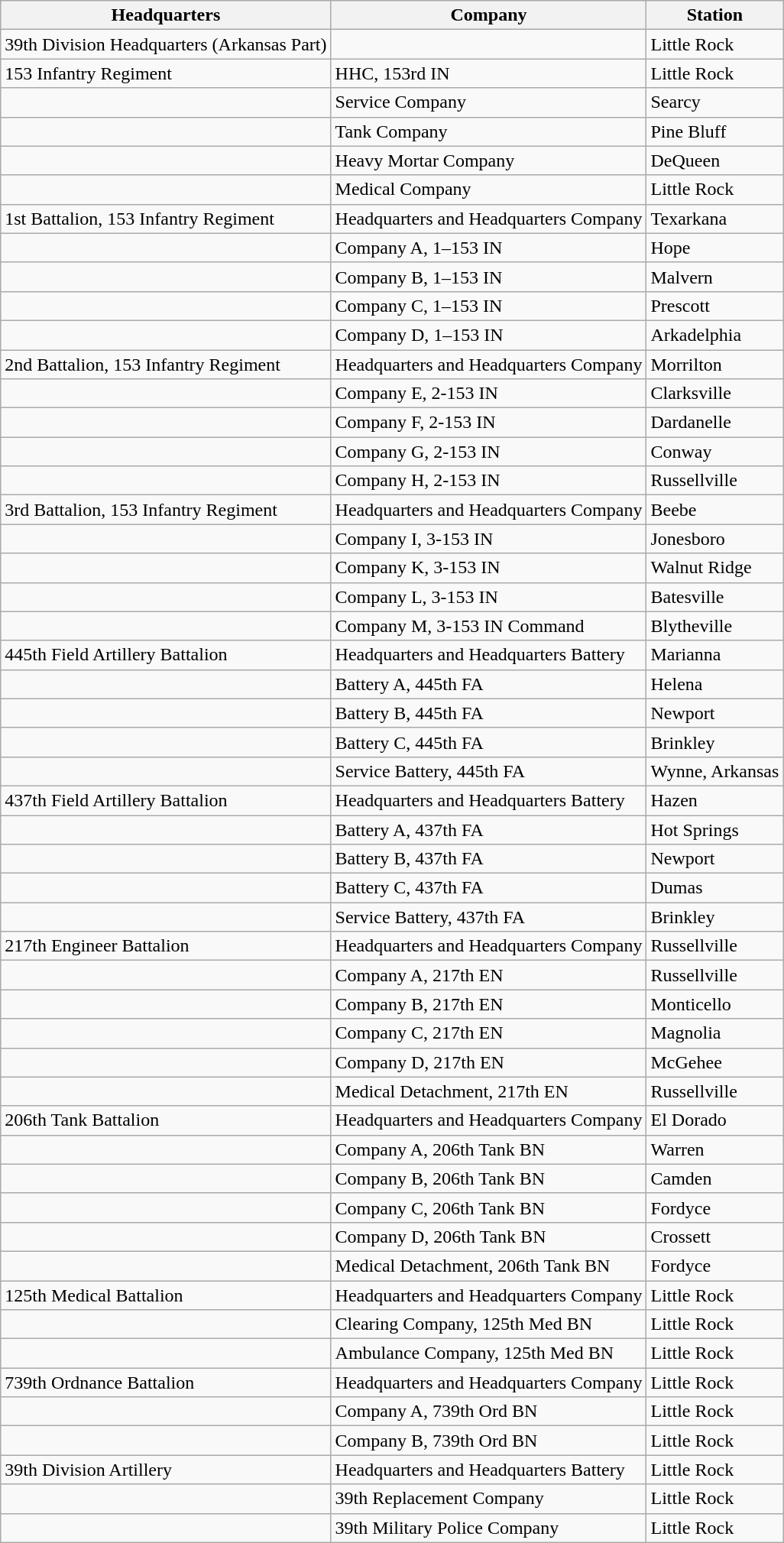<table class="wikitable">
<tr>
<th>Headquarters</th>
<th>Company</th>
<th>Station</th>
</tr>
<tr>
<td>39th Division Headquarters (Arkansas Part)</td>
<td></td>
<td>Little Rock</td>
</tr>
<tr>
<td>153 Infantry Regiment</td>
<td>HHC, 153rd IN</td>
<td>Little Rock</td>
</tr>
<tr>
<td></td>
<td>Service Company</td>
<td>Searcy</td>
</tr>
<tr>
<td></td>
<td>Tank Company</td>
<td>Pine Bluff</td>
</tr>
<tr>
<td></td>
<td>Heavy Mortar Company</td>
<td>DeQueen</td>
</tr>
<tr>
<td></td>
<td>Medical Company</td>
<td>Little Rock</td>
</tr>
<tr>
<td>1st Battalion, 153 Infantry Regiment</td>
<td>Headquarters and Headquarters Company</td>
<td>Texarkana</td>
</tr>
<tr>
<td></td>
<td>Company A, 1–153 IN</td>
<td>Hope</td>
</tr>
<tr>
<td></td>
<td>Company B, 1–153 IN</td>
<td>Malvern</td>
</tr>
<tr>
<td></td>
<td>Company C, 1–153 IN</td>
<td>Prescott</td>
</tr>
<tr>
<td></td>
<td>Company D, 1–153 IN</td>
<td>Arkadelphia</td>
</tr>
<tr>
<td>2nd Battalion, 153 Infantry Regiment</td>
<td>Headquarters and Headquarters Company</td>
<td>Morrilton</td>
</tr>
<tr>
<td></td>
<td>Company E, 2-153 IN</td>
<td>Clarksville</td>
</tr>
<tr>
<td></td>
<td>Company F, 2-153 IN</td>
<td>Dardanelle</td>
</tr>
<tr>
<td></td>
<td>Company G, 2-153 IN</td>
<td>Conway</td>
</tr>
<tr>
<td></td>
<td>Company H, 2-153 IN</td>
<td>Russellville</td>
</tr>
<tr>
<td>3rd Battalion, 153 Infantry Regiment</td>
<td>Headquarters and Headquarters Company</td>
<td>Beebe</td>
</tr>
<tr>
<td></td>
<td>Company I, 3-153 IN</td>
<td>Jonesboro</td>
</tr>
<tr>
<td></td>
<td>Company K, 3-153 IN</td>
<td>Walnut Ridge</td>
</tr>
<tr>
<td></td>
<td>Company L, 3-153 IN</td>
<td>Batesville</td>
</tr>
<tr>
<td></td>
<td>Company M, 3-153 IN Command</td>
<td>Blytheville</td>
</tr>
<tr>
<td>445th Field Artillery Battalion</td>
<td>Headquarters and Headquarters Battery</td>
<td>Marianna</td>
</tr>
<tr>
<td></td>
<td>Battery A, 445th FA</td>
<td>Helena</td>
</tr>
<tr>
<td></td>
<td>Battery B, 445th FA</td>
<td>Newport</td>
</tr>
<tr>
<td></td>
<td>Battery C, 445th FA</td>
<td>Brinkley</td>
</tr>
<tr>
<td></td>
<td>Service Battery, 445th FA</td>
<td>Wynne, Arkansas</td>
</tr>
<tr>
<td>437th Field Artillery Battalion</td>
<td>Headquarters and Headquarters Battery</td>
<td>Hazen</td>
</tr>
<tr>
<td></td>
<td>Battery A, 437th FA</td>
<td>Hot Springs</td>
</tr>
<tr>
<td></td>
<td>Battery B, 437th FA</td>
<td>Newport</td>
</tr>
<tr>
<td></td>
<td>Battery C, 437th FA</td>
<td>Dumas</td>
</tr>
<tr>
<td></td>
<td>Service Battery, 437th FA</td>
<td>Brinkley</td>
</tr>
<tr>
<td>217th Engineer Battalion</td>
<td>Headquarters and Headquarters Company</td>
<td>Russellville</td>
</tr>
<tr>
<td></td>
<td>Company A, 217th EN</td>
<td>Russellville</td>
</tr>
<tr>
<td></td>
<td>Company B, 217th EN</td>
<td>Monticello</td>
</tr>
<tr>
<td></td>
<td>Company C, 217th EN</td>
<td>Magnolia</td>
</tr>
<tr>
<td></td>
<td>Company D, 217th EN</td>
<td>McGehee</td>
</tr>
<tr>
<td></td>
<td>Medical Detachment, 217th EN</td>
<td>Russellville</td>
</tr>
<tr>
<td>206th Tank Battalion</td>
<td>Headquarters and Headquarters Company</td>
<td>El Dorado</td>
</tr>
<tr>
<td></td>
<td>Company A, 206th Tank BN</td>
<td>Warren</td>
</tr>
<tr>
<td></td>
<td>Company B, 206th Tank BN</td>
<td>Camden</td>
</tr>
<tr>
<td></td>
<td>Company C, 206th Tank BN</td>
<td>Fordyce</td>
</tr>
<tr>
<td></td>
<td>Company D, 206th Tank BN</td>
<td>Crossett</td>
</tr>
<tr>
<td></td>
<td>Medical Detachment, 206th Tank BN</td>
<td>Fordyce</td>
</tr>
<tr>
<td>125th Medical Battalion</td>
<td>Headquarters and Headquarters Company</td>
<td>Little Rock</td>
</tr>
<tr>
<td></td>
<td>Clearing Company, 125th Med BN</td>
<td>Little Rock</td>
</tr>
<tr>
<td></td>
<td>Ambulance Company, 125th Med BN</td>
<td>Little Rock</td>
</tr>
<tr>
<td>739th Ordnance Battalion</td>
<td>Headquarters and Headquarters Company</td>
<td>Little Rock</td>
</tr>
<tr>
<td></td>
<td>Company A, 739th Ord BN</td>
<td>Little Rock</td>
</tr>
<tr>
<td></td>
<td>Company B, 739th Ord BN</td>
<td>Little Rock</td>
</tr>
<tr>
<td>39th Division Artillery</td>
<td>Headquarters and Headquarters Battery</td>
<td>Little Rock</td>
</tr>
<tr>
<td></td>
<td>39th Replacement Company</td>
<td>Little Rock</td>
</tr>
<tr>
<td></td>
<td>39th Military Police Company</td>
<td>Little Rock</td>
</tr>
</table>
